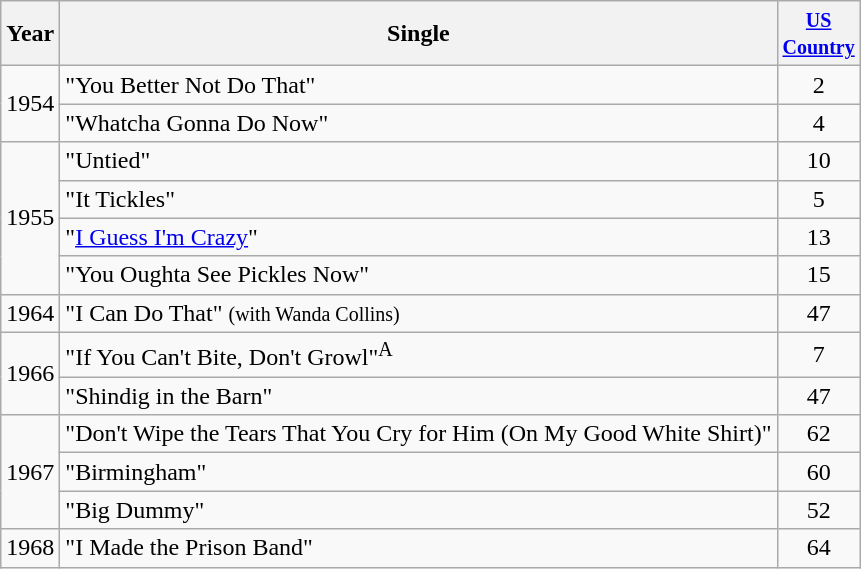<table class="wikitable">
<tr>
<th>Year</th>
<th>Single</th>
<th width="45"><small><a href='#'>US Country</a></small></th>
</tr>
<tr>
<td rowspan="2">1954</td>
<td>"You Better Not Do That"</td>
<td align="center">2</td>
</tr>
<tr>
<td>"Whatcha Gonna Do Now"</td>
<td align="center">4</td>
</tr>
<tr>
<td rowspan="4">1955</td>
<td>"Untied"</td>
<td align="center">10</td>
</tr>
<tr>
<td>"It Tickles"</td>
<td align="center">5</td>
</tr>
<tr>
<td>"<a href='#'>I Guess I'm Crazy</a>"</td>
<td align="center">13</td>
</tr>
<tr>
<td>"You Oughta See Pickles Now"</td>
<td align="center">15</td>
</tr>
<tr>
<td>1964</td>
<td>"I Can Do That" <small>(with Wanda Collins)</small></td>
<td align="center">47</td>
</tr>
<tr>
<td rowspan="2">1966</td>
<td>"If You Can't Bite, Don't Growl"<sup>A</sup></td>
<td align="center">7</td>
</tr>
<tr>
<td>"Shindig in the Barn"</td>
<td align="center">47</td>
</tr>
<tr>
<td rowspan="3">1967</td>
<td>"Don't Wipe the Tears That You Cry for Him (On My Good White Shirt)"</td>
<td align="center">62</td>
</tr>
<tr>
<td>"Birmingham"</td>
<td align="center">60</td>
</tr>
<tr>
<td>"Big Dummy"</td>
<td align="center">52</td>
</tr>
<tr>
<td>1968</td>
<td>"I Made the Prison Band"</td>
<td align="center">64</td>
</tr>
</table>
